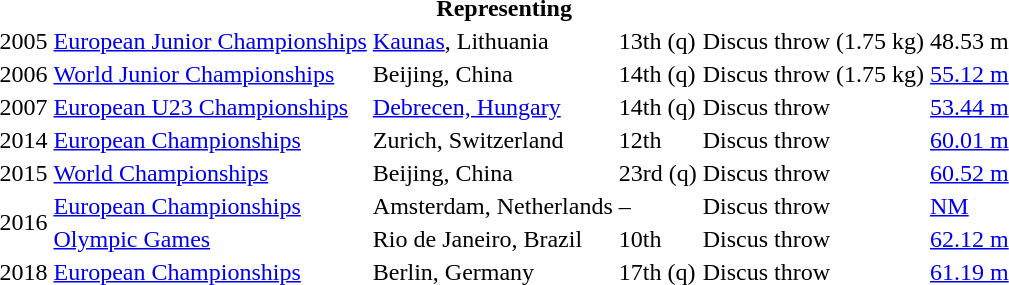<table>
<tr>
<th colspan="6">Representing </th>
</tr>
<tr>
<td>2005</td>
<td><a href='#'>European Junior Championships</a></td>
<td><a href='#'>Kaunas</a>, Lithuania</td>
<td>13th (q)</td>
<td>Discus throw (1.75 kg)</td>
<td>48.53 m</td>
</tr>
<tr>
<td>2006</td>
<td><a href='#'>World Junior Championships</a></td>
<td>Beijing, China</td>
<td>14th (q)</td>
<td>Discus throw (1.75 kg)</td>
<td><a href='#'>55.12 m</a></td>
</tr>
<tr>
<td>2007</td>
<td><a href='#'>European U23 Championships</a></td>
<td><a href='#'>Debrecen, Hungary</a></td>
<td>14th (q)</td>
<td>Discus throw</td>
<td><a href='#'>53.44 m</a></td>
</tr>
<tr>
<td>2014</td>
<td><a href='#'>European Championships</a></td>
<td>Zurich, Switzerland</td>
<td>12th</td>
<td>Discus throw</td>
<td><a href='#'>60.01 m</a></td>
</tr>
<tr>
<td>2015</td>
<td><a href='#'>World Championships</a></td>
<td>Beijing, China</td>
<td>23rd (q)</td>
<td>Discus throw</td>
<td><a href='#'>60.52 m</a></td>
</tr>
<tr>
<td rowspan=2>2016</td>
<td><a href='#'>European Championships</a></td>
<td>Amsterdam, Netherlands</td>
<td>–</td>
<td>Discus throw</td>
<td><a href='#'>NM</a></td>
</tr>
<tr>
<td><a href='#'>Olympic Games</a></td>
<td>Rio de Janeiro, Brazil</td>
<td>10th</td>
<td>Discus throw</td>
<td><a href='#'>62.12 m</a></td>
</tr>
<tr>
<td>2018</td>
<td><a href='#'>European Championships</a></td>
<td>Berlin, Germany</td>
<td>17th (q)</td>
<td>Discus throw</td>
<td><a href='#'>61.19 m</a></td>
</tr>
</table>
